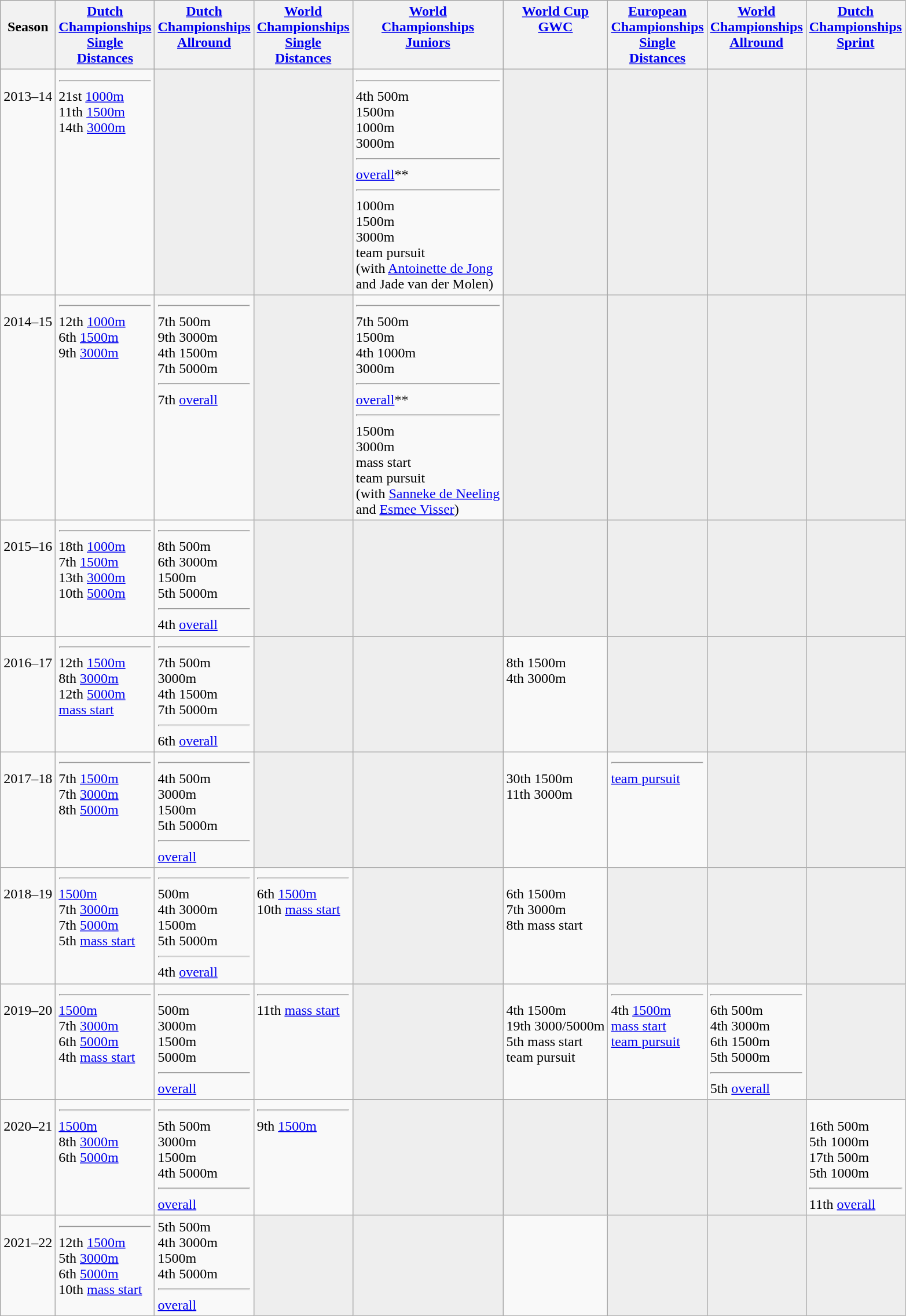<table class="wikitable vatop">
<tr style="vertical-align: top;">
<th><br> Season</th>
<th><a href='#'>Dutch <br> Championships <br> Single <br> Distances</a></th>
<th><a href='#'>Dutch <br> Championships <br> Allround</a></th>
<th><a href='#'>World <br> Championships <br> Single <br> Distances</a></th>
<th><a href='#'>World <br> Championships <br> Juniors</a></th>
<th><a href='#'>World Cup <br> GWC</a></th>
<th><a href='#'>European <br> Championships <br> Single <br> Distances</a></th>
<th><a href='#'>World <br> Championships <br> Allround</a></th>
<th><a href='#'>Dutch <br> Championships <br> Sprint</a></th>
</tr>
<tr style="vertical-align: top;">
<td><br> 2013–14</td>
<td> <hr>  21st <a href='#'>1000m</a> <br> 11th <a href='#'>1500m</a> <br> 14th <a href='#'>3000m</a></td>
<td bgcolor=#EEEEEE></td>
<td bgcolor=#EEEEEE></td>
<td> <hr> 4th 500m <br>  1500m <br>  1000m <br>  3000m <hr>  <a href='#'>overall</a>** <hr>  1000m <br>  1500m <br>  3000m <br>  team pursuit <br> (with <a href='#'>Antoinette de Jong</a> <br> and Jade van der Molen)</td>
<td bgcolor=#EEEEEE></td>
<td bgcolor=#EEEEEE></td>
<td bgcolor=#EEEEEE></td>
<td bgcolor=#EEEEEE></td>
</tr>
<tr style="vertical-align: top;">
<td><br> 2014–15</td>
<td> <hr> 12th <a href='#'>1000m</a> <br> 6th <a href='#'>1500m</a> <br> 9th <a href='#'>3000m</a></td>
<td> <hr> 7th 500m <br> 9th 3000m <br> 4th 1500m <br> 7th 5000m <hr> 7th <a href='#'>overall</a></td>
<td bgcolor=#EEEEEE></td>
<td> <hr> 7th 500m <br>  1500m <br> 4th 1000m <br>  3000m <hr>  <a href='#'>overall</a>** <hr>  1500m <br>  3000m <br>  mass start <br>  team pursuit <br> (with <a href='#'>Sanneke de Neeling</a> <br> and <a href='#'>Esmee Visser</a>)</td>
<td bgcolor=#EEEEEE></td>
<td bgcolor=#EEEEEE></td>
<td bgcolor=#EEEEEE></td>
<td bgcolor=#EEEEEE></td>
</tr>
<tr style="vertical-align: top;">
<td><br> 2015–16</td>
<td> <hr> 18th <a href='#'>1000m</a> <br> 7th <a href='#'>1500m</a> <br> 13th <a href='#'>3000m</a> <br> 10th <a href='#'>5000m</a></td>
<td> <hr> 8th 500m <br> 6th 3000m <br>  1500m <br> 5th 5000m <hr> 4th <a href='#'>overall</a></td>
<td bgcolor=#EEEEEE></td>
<td bgcolor=#EEEEEE></td>
<td bgcolor=#EEEEEE></td>
<td bgcolor=#EEEEEE></td>
<td bgcolor=#EEEEEE></td>
<td bgcolor=#EEEEEE></td>
</tr>
<tr style="vertical-align: top;">
<td><br> 2016–17</td>
<td> <hr> 12th <a href='#'>1500m</a> <br> 8th <a href='#'>3000m</a> <br> 12th <a href='#'>5000m</a> <br>  <a href='#'>mass start</a></td>
<td> <hr> 7th 500m <br>  3000m <br> 4th 1500m <br> 7th 5000m <hr> 6th <a href='#'>overall</a></td>
<td bgcolor=#EEEEEE></td>
<td bgcolor=#EEEEEE></td>
<td><br> 8th 1500m <br> 4th 3000m</td>
<td bgcolor=#EEEEEE></td>
<td bgcolor=#EEEEEE></td>
<td bgcolor=#EEEEEE></td>
</tr>
<tr style="vertical-align: top;">
<td><br> 2017–18</td>
<td> <hr> 7th <a href='#'>1500m</a> <br> 7th <a href='#'>3000m</a> <br> 8th <a href='#'>5000m</a></td>
<td> <hr> 4th 500m <br>  3000m <br>  1500m <br> 5th 5000m <hr>  <a href='#'>overall</a></td>
<td bgcolor=#EEEEEE></td>
<td bgcolor=#EEEEEE></td>
<td><br> 30th 1500m <br> 11th 3000m</td>
<td> <hr>  <a href='#'>team pursuit</a></td>
<td bgcolor=#EEEEEE></td>
<td bgcolor=#EEEEEE></td>
</tr>
<tr style="vertical-align: top;">
<td><br> 2018–19</td>
<td> <hr>  <a href='#'>1500m</a> <br> 7th <a href='#'>3000m</a> <br> 7th <a href='#'>5000m</a> <br> 5th <a href='#'>mass start</a></td>
<td> <hr>  500m <br> 4th 3000m <br>  1500m <br> 5th 5000m <hr> 4th <a href='#'>overall</a></td>
<td> <hr> 6th <a href='#'>1500m</a> <br> 10th <a href='#'>mass start</a></td>
<td bgcolor=#EEEEEE></td>
<td><br> 6th 1500m <br> 7th 3000m <br> 8th mass start</td>
<td bgcolor=#EEEEEE></td>
<td bgcolor=#EEEEEE></td>
<td bgcolor=#EEEEEE></td>
</tr>
<tr style="vertical-align: top;">
<td><br> 2019–20</td>
<td> <hr>  <a href='#'>1500m</a> <br> 7th <a href='#'>3000m</a> <br> 6th <a href='#'>5000m</a> <br> 4th <a href='#'>mass start</a></td>
<td> <hr>  500m <br>  3000m <br>  1500m <br>  5000m <hr>  <a href='#'>overall</a></td>
<td> <hr> 11th <a href='#'>mass start</a></td>
<td bgcolor=#EEEEEE></td>
<td><br> 4th 1500m <br> 19th 3000/5000m <br> 5th mass start <br>  team pursuit</td>
<td> <hr> 4th <a href='#'>1500m</a> <br>  <a href='#'>mass start</a> <br>  <a href='#'>team pursuit</a></td>
<td> <hr> 6th 500m <br> 4th 3000m <br> 6th 1500m <br> 5th 5000m <hr> 5th <a href='#'>overall</a></td>
<td bgcolor=#EEEEEE></td>
</tr>
<tr style="vertical-align: top;">
<td><br> 2020–21</td>
<td> <hr>  <a href='#'>1500m</a> <br> 8th <a href='#'>3000m</a> <br> 6th <a href='#'>5000m</a></td>
<td> <hr> 5th 500m <br>  3000m <br>  1500m <br> 4th 5000m <hr>  <a href='#'>overall</a></td>
<td> <hr> 9th <a href='#'>1500m</a></td>
<td bgcolor=#EEEEEE></td>
<td bgcolor=#EEEEEE></td>
<td bgcolor=#EEEEEE></td>
<td bgcolor=#EEEEEE></td>
<td><br> 16th 500m <br> 5th 1000m <br> 17th 500m <br> 5th 1000m <hr> 11th <a href='#'>overall</a></td>
</tr>
<tr style="vertical-align: top;">
<td><br> 2021–22</td>
<td> <hr> 12th <a href='#'>1500m</a> <br> 5th <a href='#'>3000m</a> <br> 6th <a href='#'>5000m</a> <br> 10th <a href='#'>mass start</a></td>
<td> 5th 500m <br> 4th 3000m <br>  1500m <br> 4th 5000m <hr>  <a href='#'>overall</a></td>
<td bgcolor=#EEEEEE></td>
<td bgcolor=#EEEEEE></td>
<td></td>
<td bgcolor=#EEEEEE></td>
<td bgcolor=#EEEEEE></td>
<td bgcolor=#EEEEEE></td>
</tr>
</table>
